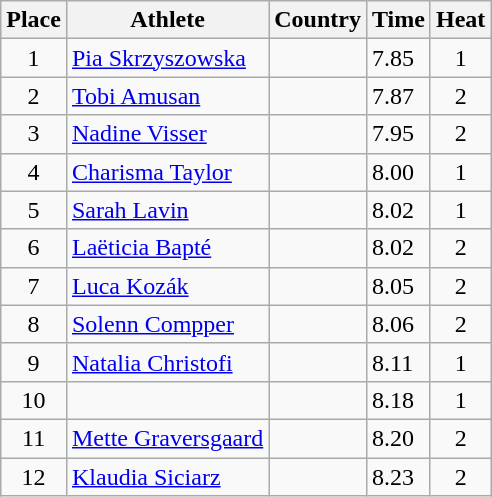<table class="wikitable">
<tr>
<th>Place</th>
<th>Athlete</th>
<th>Country</th>
<th>Time</th>
<th>Heat</th>
</tr>
<tr>
<td align=center>1</td>
<td><a href='#'>Pia Skrzyszowska</a></td>
<td></td>
<td>7.85</td>
<td align=center>1</td>
</tr>
<tr>
<td align=center>2</td>
<td><a href='#'>Tobi Amusan</a></td>
<td></td>
<td>7.87</td>
<td align=center>2</td>
</tr>
<tr>
<td align=center>3</td>
<td><a href='#'>Nadine Visser</a></td>
<td></td>
<td>7.95</td>
<td align=center>2</td>
</tr>
<tr>
<td align=center>4</td>
<td><a href='#'>Charisma Taylor</a></td>
<td></td>
<td>8.00</td>
<td align=center>1</td>
</tr>
<tr>
<td align=center>5</td>
<td><a href='#'>Sarah Lavin</a></td>
<td></td>
<td>8.02</td>
<td align=center>1</td>
</tr>
<tr>
<td align=center>6</td>
<td><a href='#'>Laëticia Bapté</a></td>
<td></td>
<td>8.02</td>
<td align=center>2</td>
</tr>
<tr>
<td align=center>7</td>
<td><a href='#'>Luca Kozák</a></td>
<td></td>
<td>8.05</td>
<td align=center>2</td>
</tr>
<tr>
<td align=center>8</td>
<td><a href='#'>Solenn Compper</a></td>
<td></td>
<td>8.06</td>
<td align=center>2</td>
</tr>
<tr>
<td align=center>9</td>
<td><a href='#'>Natalia Christofi</a></td>
<td></td>
<td>8.11</td>
<td align=center>1</td>
</tr>
<tr>
<td align=center>10</td>
<td></td>
<td></td>
<td>8.18</td>
<td align=center>1</td>
</tr>
<tr>
<td align=center>11</td>
<td><a href='#'>Mette Graversgaard</a></td>
<td></td>
<td>8.20</td>
<td align=center>2</td>
</tr>
<tr>
<td align=center>12</td>
<td><a href='#'>Klaudia Siciarz</a></td>
<td></td>
<td>8.23</td>
<td align=center>2</td>
</tr>
</table>
